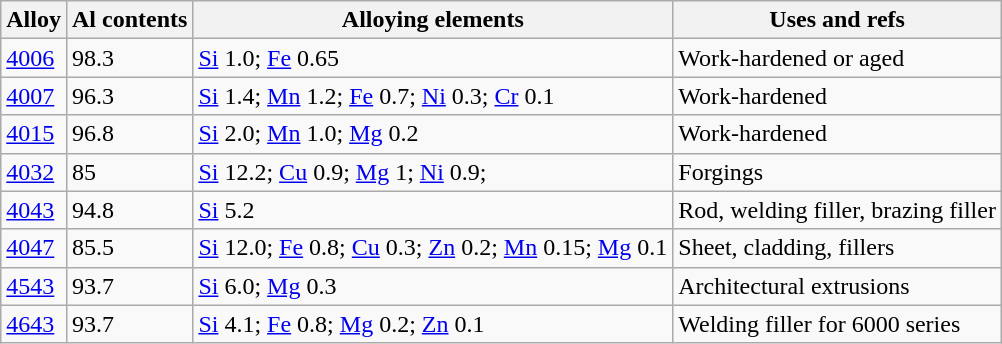<table class="wikitable sortable">
<tr>
<th>Alloy</th>
<th>Al contents</th>
<th>Alloying elements</th>
<th>Uses and refs</th>
</tr>
<tr>
<td><a href='#'>4006</a></td>
<td>98.3</td>
<td><a href='#'>Si</a> 1.0; <a href='#'>Fe</a> 0.65</td>
<td>Work-hardened or aged</td>
</tr>
<tr>
<td><a href='#'>4007</a></td>
<td>96.3</td>
<td><a href='#'>Si</a> 1.4; <a href='#'>Mn</a> 1.2; <a href='#'>Fe</a> 0.7; <a href='#'>Ni</a> 0.3; <a href='#'>Cr</a> 0.1</td>
<td>Work-hardened</td>
</tr>
<tr>
<td><a href='#'>4015</a></td>
<td>96.8</td>
<td><a href='#'>Si</a> 2.0; <a href='#'>Mn</a> 1.0; <a href='#'>Mg</a> 0.2</td>
<td>Work-hardened</td>
</tr>
<tr>
<td><a href='#'>4032</a></td>
<td>85</td>
<td><a href='#'>Si</a> 12.2; <a href='#'>Cu</a> 0.9; <a href='#'>Mg</a> 1; <a href='#'>Ni</a> 0.9;</td>
<td>Forgings</td>
</tr>
<tr>
<td><a href='#'>4043</a></td>
<td>94.8</td>
<td><a href='#'>Si</a> 5.2</td>
<td>Rod, welding filler, brazing filler</td>
</tr>
<tr>
<td><a href='#'>4047</a></td>
<td>85.5</td>
<td><a href='#'>Si</a> 12.0; <a href='#'>Fe</a> 0.8; <a href='#'>Cu</a> 0.3; <a href='#'>Zn</a> 0.2; <a href='#'>Mn</a> 0.15; <a href='#'>Mg</a> 0.1</td>
<td>Sheet, cladding, fillers</td>
</tr>
<tr>
<td><a href='#'>4543</a></td>
<td>93.7</td>
<td><a href='#'>Si</a> 6.0; <a href='#'>Mg</a> 0.3</td>
<td>Architectural extrusions</td>
</tr>
<tr>
<td><a href='#'>4643</a></td>
<td>93.7</td>
<td><a href='#'>Si</a> 4.1; <a href='#'>Fe</a> 0.8; <a href='#'>Mg</a> 0.2; <a href='#'>Zn</a> 0.1</td>
<td>Welding filler for 6000 series</td>
</tr>
</table>
